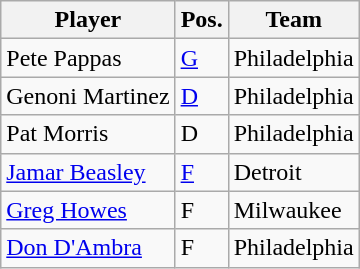<table class="wikitable">
<tr>
<th>Player</th>
<th>Pos.</th>
<th>Team</th>
</tr>
<tr>
<td>Pete Pappas</td>
<td><a href='#'>G</a></td>
<td>Philadelphia</td>
</tr>
<tr>
<td>Genoni Martinez</td>
<td><a href='#'>D</a></td>
<td>Philadelphia</td>
</tr>
<tr>
<td>Pat Morris</td>
<td>D</td>
<td>Philadelphia</td>
</tr>
<tr>
<td><a href='#'>Jamar Beasley</a></td>
<td><a href='#'>F</a></td>
<td>Detroit</td>
</tr>
<tr>
<td><a href='#'>Greg Howes</a></td>
<td>F</td>
<td>Milwaukee</td>
</tr>
<tr>
<td><a href='#'>Don D'Ambra</a></td>
<td>F</td>
<td>Philadelphia</td>
</tr>
</table>
